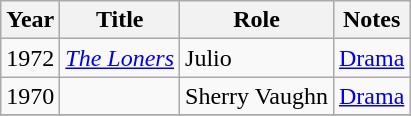<table class = "wikitable sortable">
<tr>
<th>Year</th>
<th>Title</th>
<th>Role</th>
<th class = "unsortable">Notes</th>
</tr>
<tr>
<td>1972</td>
<td><em><a href='#'>The Loners</a></em></td>
<td>Julio</td>
<td><a href='#'>Drama</a></td>
</tr>
<tr>
<td>1970</td>
<td><em></em></td>
<td>Sherry Vaughn</td>
<td><a href='#'>Drama</a></td>
</tr>
<tr>
</tr>
</table>
